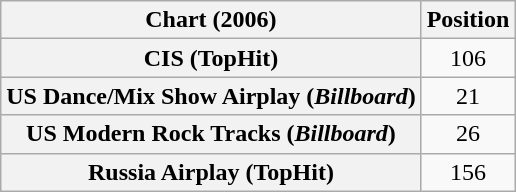<table class="wikitable sortable plainrowheaders" style="text-align:center">
<tr>
<th>Chart (2006)</th>
<th>Position</th>
</tr>
<tr>
<th scope="row">CIS (TopHit)</th>
<td>106</td>
</tr>
<tr>
<th scope="row">US Dance/Mix Show Airplay (<em>Billboard</em>)</th>
<td>21</td>
</tr>
<tr>
<th scope="row">US Modern Rock Tracks (<em>Billboard</em>)</th>
<td>26</td>
</tr>
<tr>
<th scope="row">Russia Airplay (TopHit)</th>
<td>156</td>
</tr>
</table>
